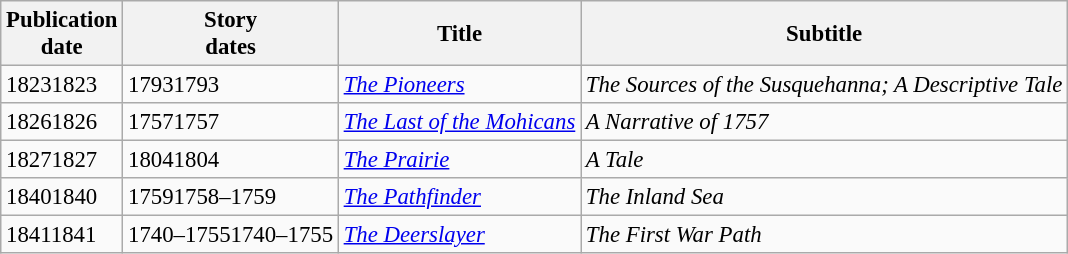<table class="sortable wikitable" style="margin: 1em 1em 1em 0; background: #fafafa; border: 1px #eee solid; border-collapse: collapse; font-size: 95%;">
<tr>
<th>Publication<br>date</th>
<th>Story<br>dates</th>
<th>Title</th>
<th class="unsortable">Subtitle</th>
</tr>
<tr>
<td><div><span>1823</span>1823</div></td>
<td><div><span>1793</span>1793</div></td>
<td><em><a href='#'>The Pioneers</a></em></td>
<td><em>The Sources of the Susquehanna; A Descriptive Tale</em></td>
</tr>
<tr>
<td><div><span>1826</span>1826</div></td>
<td><div><span>1757</span>1757</div></td>
<td><em><a href='#'>The Last of the Mohicans</a></em></td>
<td><em>A Narrative of 1757</em></td>
</tr>
<tr>
<td><div><span>1827</span>1827</div></td>
<td><div><span>1804</span>1804</div></td>
<td><em><a href='#'>The Prairie</a></em></td>
<td><em>A Tale</em></td>
</tr>
<tr>
<td><div><span>1840</span>1840</div></td>
<td><div><span>1759</span>1758–1759</div></td>
<td><em><a href='#'>The Pathfinder</a></em></td>
<td><em>The Inland Sea</em></td>
</tr>
<tr>
<td><div><span>1841</span>1841</div></td>
<td><div><span>1740–1755</span>1740–1755</div></td>
<td><em><a href='#'>The Deerslayer</a></em></td>
<td><em>The First War Path</em></td>
</tr>
</table>
